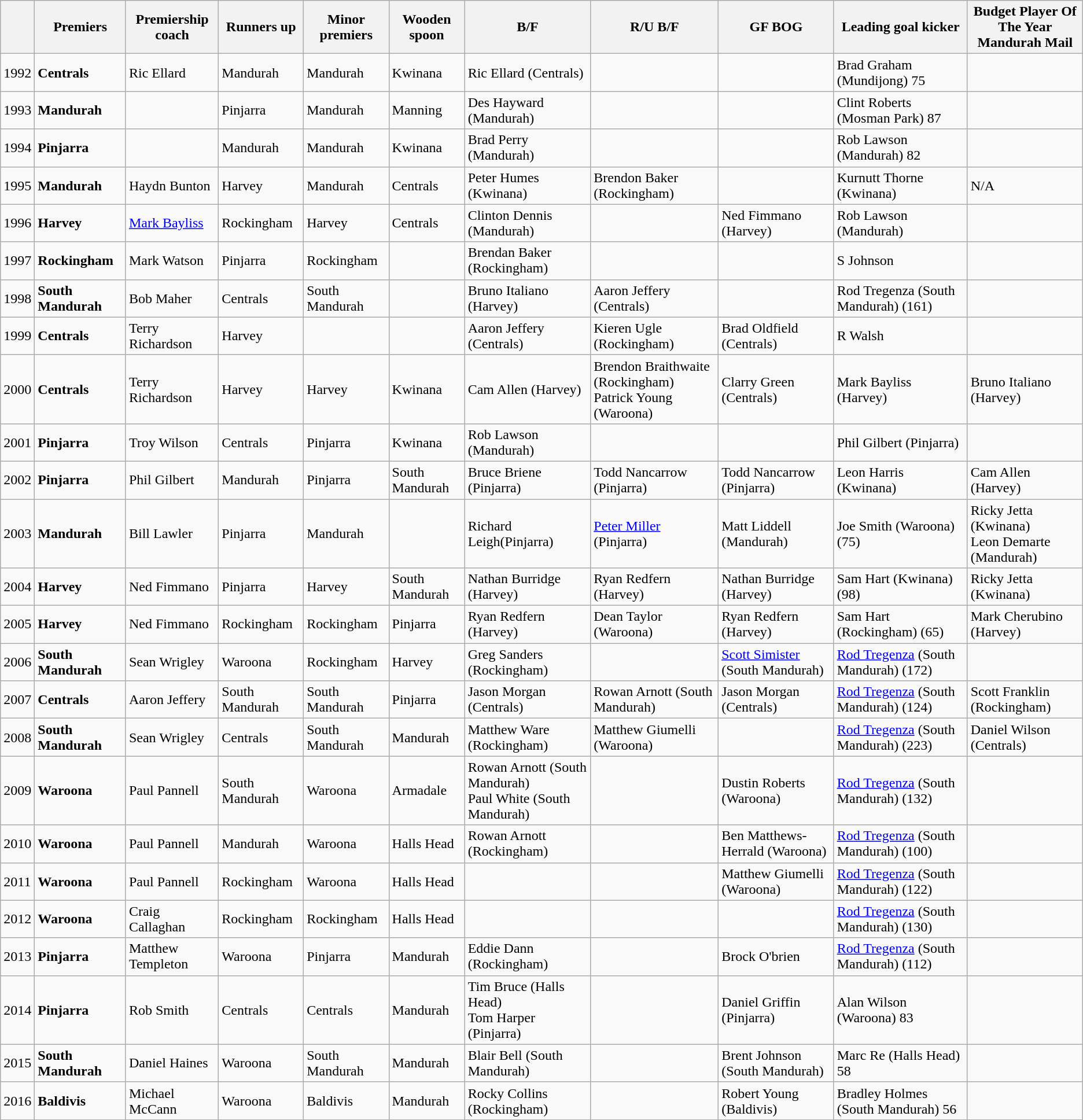<table class="wikitable">
<tr>
<th></th>
<th>Premiers</th>
<th>Premiership coach</th>
<th>Runners up</th>
<th>Minor premiers</th>
<th>Wooden spoon</th>
<th>B/F</th>
<th>R/U B/F</th>
<th>GF BOG</th>
<th>Leading goal kicker</th>
<th>Budget Player Of The Year<br>Mandurah Mail</th>
</tr>
<tr>
<td>1992</td>
<td><strong>Centrals</strong></td>
<td>Ric Ellard</td>
<td>Mandurah</td>
<td>Mandurah</td>
<td>Kwinana</td>
<td>Ric Ellard (Centrals)</td>
<td></td>
<td></td>
<td>Brad Graham (Mundijong)	75</td>
<td></td>
</tr>
<tr>
<td>1993</td>
<td><strong>Mandurah</strong></td>
<td></td>
<td>Pinjarra</td>
<td>Mandurah</td>
<td>Manning</td>
<td>Des Hayward (Mandurah)</td>
<td></td>
<td></td>
<td>Clint Roberts (Mosman Park)	87</td>
<td></td>
</tr>
<tr>
<td>1994</td>
<td><strong>Pinjarra</strong></td>
<td></td>
<td>Mandurah</td>
<td>Mandurah</td>
<td>Kwinana</td>
<td>Brad Perry (Mandurah)</td>
<td></td>
<td></td>
<td>Rob Lawson (Mandurah) 82</td>
<td></td>
</tr>
<tr>
<td>1995</td>
<td><strong>Mandurah</strong></td>
<td>Haydn Bunton</td>
<td>Harvey</td>
<td>Mandurah</td>
<td>Centrals</td>
<td>Peter Humes (Kwinana)</td>
<td>Brendon Baker (Rockingham)</td>
<td></td>
<td>Kurnutt Thorne (Kwinana)</td>
<td>N/A</td>
</tr>
<tr>
<td>1996</td>
<td><strong>Harvey</strong></td>
<td><a href='#'>Mark Bayliss</a></td>
<td>Rockingham</td>
<td>Harvey</td>
<td>Centrals</td>
<td>Clinton Dennis (Mandurah)</td>
<td></td>
<td>Ned Fimmano (Harvey)</td>
<td>Rob Lawson (Mandurah)</td>
<td></td>
</tr>
<tr>
<td>1997</td>
<td><strong>Rockingham</strong></td>
<td>Mark Watson</td>
<td>Pinjarra</td>
<td>Rockingham</td>
<td></td>
<td>Brendan Baker (Rockingham)</td>
<td></td>
<td></td>
<td>S Johnson</td>
<td></td>
</tr>
<tr>
<td>1998</td>
<td><strong>South Mandurah</strong></td>
<td>Bob Maher</td>
<td>Centrals</td>
<td>South Mandurah</td>
<td></td>
<td>Bruno Italiano (Harvey)</td>
<td>Aaron Jeffery (Centrals)</td>
<td></td>
<td>Rod Tregenza (South Mandurah) (161)</td>
<td></td>
</tr>
<tr>
<td>1999</td>
<td><strong>Centrals</strong></td>
<td>Terry Richardson</td>
<td>Harvey</td>
<td></td>
<td></td>
<td>Aaron Jeffery (Centrals)</td>
<td>Kieren Ugle (Rockingham)</td>
<td>Brad Oldfield (Centrals)</td>
<td>R Walsh</td>
<td></td>
</tr>
<tr>
<td>2000</td>
<td><strong>Centrals</strong></td>
<td>Terry Richardson</td>
<td>Harvey</td>
<td>Harvey</td>
<td>Kwinana</td>
<td>Cam Allen (Harvey)</td>
<td>Brendon Braithwaite (Rockingham)<br>Patrick Young (Waroona)</td>
<td>Clarry Green (Centrals)</td>
<td>Mark Bayliss (Harvey)</td>
<td>Bruno Italiano (Harvey)</td>
</tr>
<tr>
<td>2001</td>
<td><strong>Pinjarra</strong></td>
<td>Troy Wilson</td>
<td>Centrals</td>
<td>Pinjarra</td>
<td>Kwinana</td>
<td>Rob Lawson (Mandurah)</td>
<td></td>
<td></td>
<td>Phil Gilbert (Pinjarra)</td>
<td></td>
</tr>
<tr>
<td>2002</td>
<td><strong>Pinjarra</strong></td>
<td>Phil Gilbert</td>
<td>Mandurah</td>
<td>Pinjarra</td>
<td>South Mandurah</td>
<td>Bruce Briene (Pinjarra)</td>
<td>Todd Nancarrow (Pinjarra)</td>
<td>Todd Nancarrow (Pinjarra)</td>
<td>Leon Harris (Kwinana)</td>
<td>Cam Allen (Harvey)</td>
</tr>
<tr>
<td>2003</td>
<td><strong>Mandurah</strong></td>
<td>Bill Lawler</td>
<td>Pinjarra</td>
<td>Mandurah</td>
<td></td>
<td>Richard Leigh(Pinjarra)</td>
<td><a href='#'>Peter Miller</a> (Pinjarra)</td>
<td>Matt Liddell (Mandurah)</td>
<td>Joe Smith (Waroona) (75)</td>
<td>Ricky Jetta (Kwinana)<br>Leon Demarte (Mandurah)</td>
</tr>
<tr>
<td>2004</td>
<td><strong>Harvey</strong></td>
<td>Ned Fimmano</td>
<td>Pinjarra</td>
<td>Harvey</td>
<td>South Mandurah</td>
<td>Nathan Burridge (Harvey)</td>
<td>Ryan Redfern (Harvey)</td>
<td>Nathan Burridge (Harvey)</td>
<td>Sam Hart (Kwinana) (98)</td>
<td>Ricky Jetta (Kwinana)</td>
</tr>
<tr>
<td>2005</td>
<td><strong>Harvey</strong></td>
<td>Ned Fimmano</td>
<td>Rockingham</td>
<td>Rockingham</td>
<td>Pinjarra</td>
<td>Ryan Redfern (Harvey)</td>
<td>Dean Taylor (Waroona)</td>
<td>Ryan Redfern (Harvey)</td>
<td>Sam Hart (Rockingham) (65)</td>
<td>Mark Cherubino (Harvey)</td>
</tr>
<tr>
<td>2006</td>
<td><strong>South Mandurah</strong></td>
<td>Sean Wrigley</td>
<td>Waroona</td>
<td>Rockingham</td>
<td>Harvey</td>
<td>Greg Sanders (Rockingham)</td>
<td></td>
<td><a href='#'>Scott Simister</a> (South Mandurah)</td>
<td><a href='#'>Rod Tregenza</a> (South Mandurah) (172)</td>
<td></td>
</tr>
<tr>
<td>2007</td>
<td><strong>Centrals</strong></td>
<td>Aaron Jeffery</td>
<td>South Mandurah</td>
<td>South Mandurah</td>
<td>Pinjarra</td>
<td>Jason Morgan (Centrals)</td>
<td>Rowan Arnott (South Mandurah)</td>
<td>Jason Morgan (Centrals)</td>
<td><a href='#'>Rod Tregenza</a> (South Mandurah) (124)</td>
<td>Scott Franklin (Rockingham)</td>
</tr>
<tr>
<td>2008</td>
<td><strong>South Mandurah</strong></td>
<td>Sean Wrigley</td>
<td>Centrals</td>
<td>South Mandurah</td>
<td>Mandurah</td>
<td>Matthew Ware (Rockingham)</td>
<td>Matthew Giumelli (Waroona)</td>
<td></td>
<td><a href='#'>Rod Tregenza</a> (South Mandurah) (223)</td>
<td>Daniel Wilson (Centrals)</td>
</tr>
<tr>
<td>2009</td>
<td><strong>Waroona </strong></td>
<td>Paul Pannell</td>
<td>South Mandurah</td>
<td>Waroona</td>
<td>Armadale</td>
<td>Rowan Arnott (South Mandurah)<br>Paul White (South Mandurah)</td>
<td></td>
<td>Dustin Roberts (Waroona)</td>
<td><a href='#'>Rod Tregenza</a> (South Mandurah) (132)</td>
<td></td>
</tr>
<tr>
<td>2010</td>
<td><strong>Waroona</strong></td>
<td>Paul Pannell</td>
<td>Mandurah</td>
<td>Waroona</td>
<td>Halls Head</td>
<td>Rowan Arnott (Rockingham)</td>
<td></td>
<td>Ben Matthews-Herrald (Waroona)</td>
<td><a href='#'>Rod Tregenza</a> (South Mandurah) (100)</td>
<td></td>
</tr>
<tr>
<td>2011</td>
<td><strong>Waroona</strong></td>
<td>Paul Pannell</td>
<td>Rockingham</td>
<td>Waroona</td>
<td>Halls Head</td>
<td></td>
<td></td>
<td>Matthew Giumelli (Waroona)</td>
<td><a href='#'>Rod Tregenza</a> (South Mandurah) (122)</td>
<td></td>
</tr>
<tr>
<td>2012</td>
<td><strong>Waroona</strong></td>
<td>Craig Callaghan</td>
<td>Rockingham</td>
<td>Rockingham</td>
<td>Halls Head</td>
<td></td>
<td></td>
<td></td>
<td><a href='#'>Rod Tregenza</a> (South Mandurah) (130)</td>
<td></td>
</tr>
<tr>
<td>2013</td>
<td><strong>Pinjarra</strong></td>
<td>Matthew Templeton</td>
<td>Waroona</td>
<td>Pinjarra</td>
<td>Mandurah</td>
<td>Eddie Dann (Rockingham)</td>
<td></td>
<td>Brock O'brien</td>
<td><a href='#'>Rod Tregenza</a> (South Mandurah) (112)</td>
<td></td>
</tr>
<tr>
<td>2014</td>
<td><strong>Pinjarra</strong></td>
<td>Rob Smith</td>
<td>Centrals</td>
<td>Centrals</td>
<td>Mandurah</td>
<td>Tim Bruce (Halls Head)<br>Tom Harper (Pinjarra)</td>
<td></td>
<td>Daniel Griffin (Pinjarra)</td>
<td>Alan Wilson (Waroona) 83</td>
<td></td>
</tr>
<tr>
<td>2015</td>
<td><strong>South Mandurah</strong></td>
<td>Daniel Haines</td>
<td>Waroona</td>
<td>South Mandurah</td>
<td>Mandurah</td>
<td>Blair Bell (South Mandurah)</td>
<td></td>
<td>Brent Johnson (South Mandurah)</td>
<td>Marc Re (Halls Head) 58</td>
<td></td>
</tr>
<tr>
<td>2016</td>
<td><strong>Baldivis</strong></td>
<td>Michael McCann</td>
<td>Waroona</td>
<td>Baldivis</td>
<td>Mandurah</td>
<td>Rocky Collins  (Rockingham)</td>
<td></td>
<td>Robert Young (Baldivis)</td>
<td>Bradley Holmes (South Mandurah) 56</td>
<td></td>
</tr>
</table>
